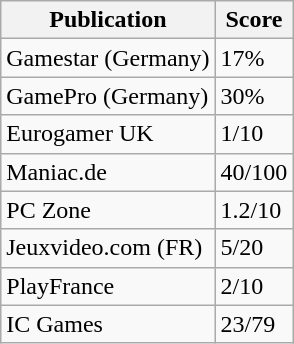<table class="wikitable">
<tr>
<th>Publication</th>
<th>Score</th>
</tr>
<tr>
<td>Gamestar (Germany)</td>
<td>17%</td>
</tr>
<tr>
<td>GamePro (Germany)</td>
<td>30%</td>
</tr>
<tr>
<td>Eurogamer UK</td>
<td>1/10</td>
</tr>
<tr>
<td>Maniac.de</td>
<td>40/100</td>
</tr>
<tr>
<td>PC Zone</td>
<td>1.2/10</td>
</tr>
<tr>
<td>Jeuxvideo.com (FR)</td>
<td>5/20</td>
</tr>
<tr>
<td>PlayFrance</td>
<td>2/10</td>
</tr>
<tr>
<td>IC Games</td>
<td>23/79</td>
</tr>
</table>
